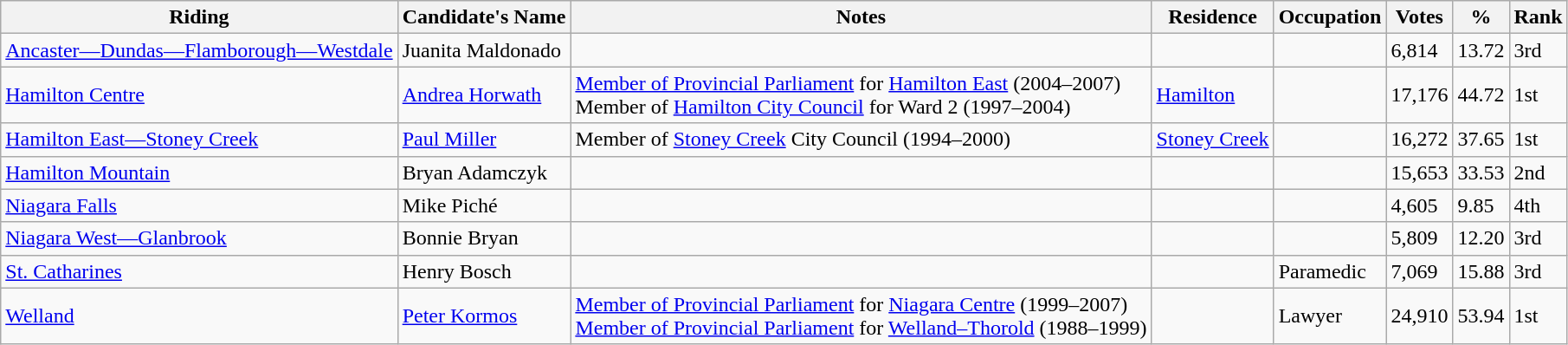<table class="wikitable sortable">
<tr>
<th>Riding<br></th>
<th>Candidate's Name</th>
<th>Notes</th>
<th>Residence</th>
<th>Occupation</th>
<th>Votes</th>
<th>%</th>
<th>Rank</th>
</tr>
<tr>
<td><a href='#'>Ancaster—Dundas—Flamborough—Westdale</a></td>
<td>Juanita Maldonado</td>
<td></td>
<td></td>
<td></td>
<td>6,814</td>
<td>13.72</td>
<td>3rd</td>
</tr>
<tr>
<td><a href='#'>Hamilton Centre</a></td>
<td><a href='#'>Andrea Horwath</a></td>
<td><a href='#'>Member of Provincial Parliament</a> for <a href='#'>Hamilton East</a> (2004–2007) <br> Member of <a href='#'>Hamilton City Council</a> for Ward 2 (1997–2004)</td>
<td><a href='#'>Hamilton</a></td>
<td></td>
<td>17,176</td>
<td>44.72</td>
<td>1st</td>
</tr>
<tr>
<td><a href='#'>Hamilton East—Stoney Creek</a></td>
<td><a href='#'>Paul Miller</a></td>
<td>Member of <a href='#'>Stoney Creek</a> City Council (1994–2000)</td>
<td><a href='#'>Stoney Creek</a></td>
<td></td>
<td>16,272</td>
<td>37.65</td>
<td>1st</td>
</tr>
<tr>
<td><a href='#'>Hamilton Mountain</a></td>
<td>Bryan Adamczyk</td>
<td></td>
<td></td>
<td></td>
<td>15,653</td>
<td>33.53</td>
<td>2nd</td>
</tr>
<tr>
<td><a href='#'>Niagara Falls</a></td>
<td>Mike Piché</td>
<td></td>
<td></td>
<td></td>
<td>4,605</td>
<td>9.85</td>
<td>4th</td>
</tr>
<tr>
<td><a href='#'>Niagara West—Glanbrook</a></td>
<td>Bonnie Bryan</td>
<td></td>
<td></td>
<td></td>
<td>5,809</td>
<td>12.20</td>
<td>3rd</td>
</tr>
<tr>
<td><a href='#'>St. Catharines</a></td>
<td>Henry Bosch</td>
<td></td>
<td></td>
<td>Paramedic</td>
<td>7,069</td>
<td>15.88</td>
<td>3rd</td>
</tr>
<tr>
<td><a href='#'>Welland</a></td>
<td><a href='#'>Peter Kormos</a></td>
<td><a href='#'>Member of Provincial Parliament</a> for <a href='#'>Niagara Centre</a> (1999–2007) <br> <a href='#'>Member of Provincial Parliament</a> for <a href='#'>Welland–Thorold</a> (1988–1999)</td>
<td></td>
<td>Lawyer</td>
<td>24,910</td>
<td>53.94</td>
<td>1st</td>
</tr>
</table>
